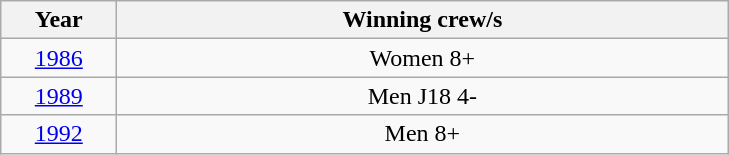<table class="wikitable" style="text-align:center">
<tr>
<th width=70>Year</th>
<th width=400>Winning crew/s</th>
</tr>
<tr>
<td><a href='#'>1986</a></td>
<td>Women 8+</td>
</tr>
<tr>
<td><a href='#'>1989</a></td>
<td>Men J18 4-</td>
</tr>
<tr>
<td><a href='#'>1992</a></td>
<td>Men 8+ </td>
</tr>
</table>
